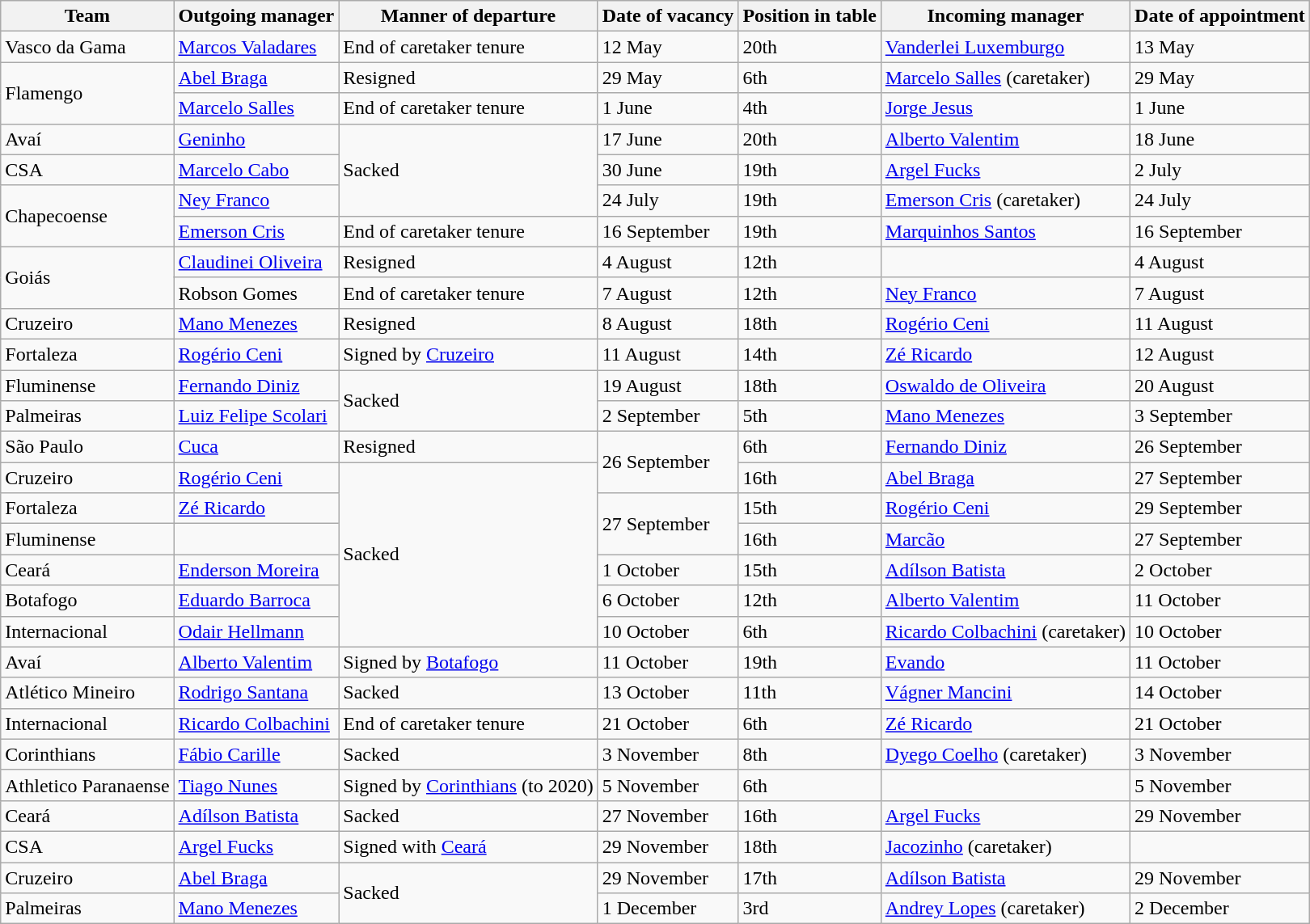<table class="wikitable sortable">
<tr>
<th>Team</th>
<th>Outgoing manager</th>
<th>Manner of departure</th>
<th>Date of vacancy</th>
<th>Position in table</th>
<th>Incoming manager</th>
<th>Date of appointment</th>
</tr>
<tr>
<td>Vasco da Gama</td>
<td> <a href='#'>Marcos Valadares</a></td>
<td>End of caretaker tenure</td>
<td>12 May</td>
<td>20th</td>
<td> <a href='#'>Vanderlei Luxemburgo</a></td>
<td>13 May</td>
</tr>
<tr>
<td rowspan=2>Flamengo</td>
<td> <a href='#'>Abel Braga</a></td>
<td>Resigned</td>
<td>29 May</td>
<td>6th</td>
<td> <a href='#'>Marcelo Salles</a> (caretaker)</td>
<td>29 May</td>
</tr>
<tr>
<td> <a href='#'>Marcelo Salles</a></td>
<td>End of caretaker tenure</td>
<td>1 June</td>
<td>4th</td>
<td> <a href='#'>Jorge Jesus</a></td>
<td>1 June</td>
</tr>
<tr>
<td>Avaí</td>
<td> <a href='#'>Geninho</a></td>
<td rowspan=3>Sacked</td>
<td>17 June</td>
<td>20th</td>
<td> <a href='#'>Alberto Valentim</a></td>
<td>18 June</td>
</tr>
<tr>
<td>CSA</td>
<td> <a href='#'>Marcelo Cabo</a></td>
<td>30 June</td>
<td>19th</td>
<td> <a href='#'>Argel Fucks</a></td>
<td>2 July</td>
</tr>
<tr>
<td rowspan=2>Chapecoense</td>
<td> <a href='#'>Ney Franco</a></td>
<td>24 July</td>
<td>19th</td>
<td> <a href='#'>Emerson Cris</a> (caretaker)</td>
<td>24 July</td>
</tr>
<tr>
<td> <a href='#'>Emerson Cris</a></td>
<td>End of caretaker tenure</td>
<td>16 September</td>
<td>19th</td>
<td> <a href='#'>Marquinhos Santos</a></td>
<td>16 September</td>
</tr>
<tr>
<td rowspan=2>Goiás</td>
<td> <a href='#'>Claudinei Oliveira</a></td>
<td>Resigned</td>
<td>4 August</td>
<td>12th</td>
<td></td>
<td>4 August</td>
</tr>
<tr>
<td> Robson Gomes</td>
<td>End of caretaker tenure</td>
<td>7 August</td>
<td>12th</td>
<td> <a href='#'>Ney Franco</a></td>
<td>7 August</td>
</tr>
<tr>
<td>Cruzeiro</td>
<td> <a href='#'>Mano Menezes</a></td>
<td>Resigned</td>
<td>8 August</td>
<td>18th</td>
<td> <a href='#'>Rogério Ceni</a></td>
<td>11 August</td>
</tr>
<tr>
<td>Fortaleza</td>
<td> <a href='#'>Rogério Ceni</a></td>
<td>Signed by <a href='#'>Cruzeiro</a></td>
<td>11 August</td>
<td>14th</td>
<td> <a href='#'>Zé Ricardo</a></td>
<td>12 August</td>
</tr>
<tr>
<td>Fluminense</td>
<td> <a href='#'>Fernando Diniz</a></td>
<td rowspan="2">Sacked</td>
<td>19 August</td>
<td>18th</td>
<td> <a href='#'>Oswaldo de Oliveira</a></td>
<td>20 August</td>
</tr>
<tr>
<td>Palmeiras</td>
<td> <a href='#'>Luiz Felipe Scolari</a></td>
<td>2 September</td>
<td>5th</td>
<td> <a href='#'>Mano Menezes</a></td>
<td>3 September</td>
</tr>
<tr>
<td>São Paulo</td>
<td> <a href='#'>Cuca</a></td>
<td>Resigned</td>
<td rowspan="2">26 September</td>
<td>6th</td>
<td> <a href='#'>Fernando Diniz</a></td>
<td>26 September</td>
</tr>
<tr>
<td>Cruzeiro</td>
<td> <a href='#'>Rogério Ceni</a></td>
<td rowspan="6">Sacked</td>
<td>16th</td>
<td> <a href='#'>Abel Braga</a></td>
<td>27 September</td>
</tr>
<tr>
<td>Fortaleza</td>
<td> <a href='#'>Zé Ricardo</a></td>
<td rowspan="2">27 September</td>
<td>15th</td>
<td> <a href='#'>Rogério Ceni</a></td>
<td>29 September</td>
</tr>
<tr>
<td>Fluminense</td>
<td></td>
<td>16th</td>
<td> <a href='#'>Marcão</a></td>
<td>27 September</td>
</tr>
<tr>
<td>Ceará</td>
<td> <a href='#'>Enderson Moreira</a></td>
<td>1 October</td>
<td>15th</td>
<td> <a href='#'>Adílson Batista</a></td>
<td>2 October</td>
</tr>
<tr>
<td>Botafogo</td>
<td> <a href='#'>Eduardo Barroca</a></td>
<td>6 October</td>
<td>12th</td>
<td> <a href='#'>Alberto Valentim</a></td>
<td>11 October</td>
</tr>
<tr>
<td>Internacional</td>
<td> <a href='#'>Odair Hellmann</a></td>
<td>10 October</td>
<td>6th</td>
<td> <a href='#'>Ricardo Colbachini</a> (caretaker)</td>
<td>10 October</td>
</tr>
<tr>
<td>Avaí</td>
<td> <a href='#'>Alberto Valentim</a></td>
<td>Signed by <a href='#'>Botafogo</a></td>
<td>11 October</td>
<td>19th</td>
<td> <a href='#'>Evando</a></td>
<td>11 October</td>
</tr>
<tr>
<td>Atlético Mineiro</td>
<td> <a href='#'>Rodrigo Santana</a></td>
<td>Sacked</td>
<td>13 October</td>
<td>11th</td>
<td> <a href='#'>Vágner Mancini</a></td>
<td>14 October</td>
</tr>
<tr>
<td>Internacional</td>
<td> <a href='#'>Ricardo Colbachini</a></td>
<td>End of caretaker tenure</td>
<td>21 October</td>
<td>6th</td>
<td> <a href='#'>Zé Ricardo</a></td>
<td>21 October</td>
</tr>
<tr>
<td>Corinthians</td>
<td> <a href='#'>Fábio Carille</a></td>
<td>Sacked</td>
<td>3 November</td>
<td>8th</td>
<td> <a href='#'>Dyego Coelho</a> (caretaker)</td>
<td>3 November</td>
</tr>
<tr>
<td>Athletico Paranaense</td>
<td> <a href='#'>Tiago Nunes</a></td>
<td>Signed by <a href='#'>Corinthians</a> (to 2020)</td>
<td>5 November</td>
<td>6th</td>
<td></td>
<td>5 November</td>
</tr>
<tr>
<td>Ceará</td>
<td> <a href='#'>Adílson Batista</a></td>
<td>Sacked</td>
<td>27 November</td>
<td>16th</td>
<td> <a href='#'>Argel Fucks</a></td>
<td>29 November</td>
</tr>
<tr>
<td>CSA</td>
<td> <a href='#'>Argel Fucks</a></td>
<td>Signed with <a href='#'>Ceará</a></td>
<td>29 November</td>
<td>18th</td>
<td> <a href='#'>Jacozinho</a> (caretaker)</td>
<td></td>
</tr>
<tr>
<td>Cruzeiro</td>
<td> <a href='#'>Abel Braga</a></td>
<td rowspan=2>Sacked</td>
<td>29 November</td>
<td>17th</td>
<td> <a href='#'>Adílson Batista</a></td>
<td>29 November</td>
</tr>
<tr>
<td>Palmeiras</td>
<td> <a href='#'>Mano Menezes</a></td>
<td>1 December</td>
<td>3rd</td>
<td> <a href='#'>Andrey Lopes</a> (caretaker)</td>
<td>2 December</td>
</tr>
</table>
